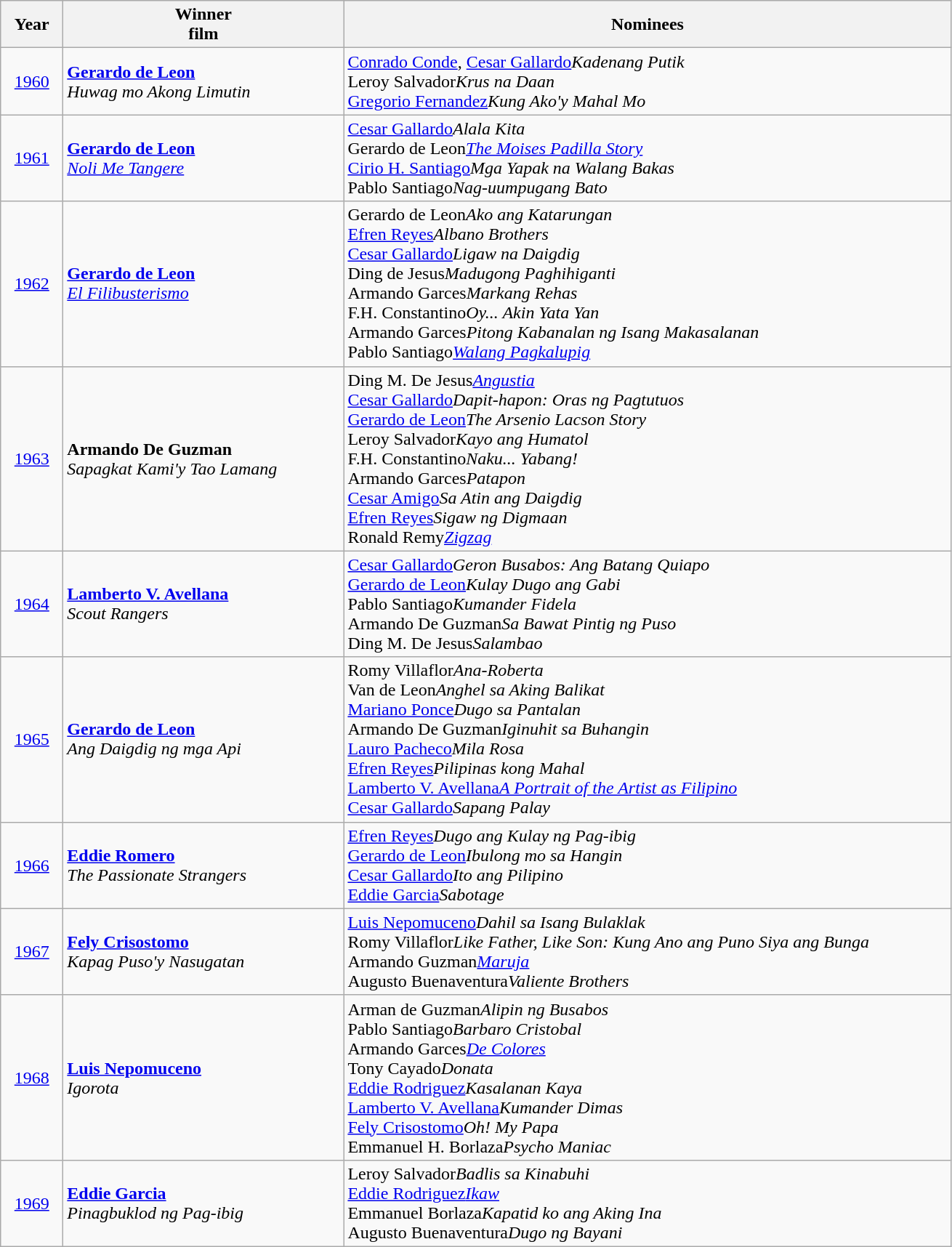<table class="wikitable">
<tr>
<th width="50">Year</th>
<th width="250">Winner<br>film</th>
<th width="550">Nominees</th>
</tr>
<tr>
<td align="center"><a href='#'>1960</a></td>
<td><strong><a href='#'>Gerardo de Leon</a></strong> <br><em>Huwag mo Akong Limutin</em></td>
<td><a href='#'>Conrado Conde</a>, <a href='#'>Cesar Gallardo</a><em>Kadenang Putik</em> <br>Leroy Salvador<em>Krus na Daan</em><br><a href='#'>Gregorio Fernandez</a><em>Kung Ako'y Mahal Mo</em></td>
</tr>
<tr>
<td align="center"><a href='#'>1961</a></td>
<td><strong><a href='#'>Gerardo de Leon</a></strong> <br><em><a href='#'>Noli Me Tangere</a></em></td>
<td><a href='#'>Cesar Gallardo</a><em>Alala Kita</em><br>Gerardo de Leon<em><a href='#'>The Moises Padilla Story</a></em> <br><a href='#'>Cirio H. Santiago</a><em>Mga Yapak na Walang Bakas</em> <br>Pablo Santiago<em>Nag-uumpugang Bato</em></td>
</tr>
<tr>
<td align="center"><a href='#'>1962</a></td>
<td><strong><a href='#'>Gerardo de Leon</a></strong> <br><em><a href='#'>El Filibusterismo</a></em></td>
<td>Gerardo de Leon<em>Ako ang Katarungan</em><br><a href='#'>Efren Reyes</a><em>Albano Brothers</em><br><a href='#'>Cesar Gallardo</a><em>Ligaw na Daigdig</em><br>Ding de Jesus<em>Madugong Paghihiganti</em><br>Armando Garces<em>Markang Rehas</em> <br>F.H. Constantino<em>Oy... Akin Yata Yan</em><br>Armando Garces<em>Pitong Kabanalan ng Isang Makasalanan</em><br>Pablo Santiago<em><a href='#'>Walang Pagkalupig</a></em></td>
</tr>
<tr>
<td align="center"><a href='#'>1963</a></td>
<td><strong>Armando De Guzman</strong> <br><em>Sapagkat Kami'y Tao Lamang</em></td>
<td>Ding M. De Jesus<em><a href='#'>Angustia</a></em><br><a href='#'>Cesar Gallardo</a><em>Dapit-hapon: Oras ng Pagtutuos</em> <br><a href='#'>Gerardo de Leon</a><em>The Arsenio Lacson Story</em> <br>Leroy Salvador<em>Kayo ang Humatol</em><br> F.H. Constantino<em>Naku... Yabang!</em> <br>Armando Garces<em>Patapon</em><br><a href='#'>Cesar Amigo</a><em>Sa Atin ang Daigdig</em> <br><a href='#'>Efren Reyes</a><em>Sigaw ng Digmaan</em><br>Ronald Remy<em><a href='#'>Zigzag</a></em></td>
</tr>
<tr>
<td align="center"><a href='#'>1964</a></td>
<td><strong><a href='#'>Lamberto V. Avellana</a></strong> <br><em>Scout Rangers</em></td>
<td><a href='#'>Cesar Gallardo</a><em>Geron Busabos: Ang Batang Quiapo</em> <br><a href='#'>Gerardo de Leon</a><em>Kulay Dugo ang Gabi</em><br>Pablo Santiago<em>Kumander Fidela</em><br>Armando De Guzman<em>Sa Bawat Pintig ng Puso</em> <br>Ding M. De Jesus<em>Salambao</em></td>
</tr>
<tr>
<td align="center"><a href='#'>1965</a></td>
<td><strong><a href='#'>Gerardo de Leon</a></strong> <br><em>Ang Daigdig ng mga Api</em></td>
<td>Romy Villaflor<em>Ana-Roberta</em><br>Van de Leon<em>Anghel sa Aking Balikat</em> <br><a href='#'>Mariano Ponce</a><em>Dugo sa Pantalan</em><br>Armando De Guzman<em>Iginuhit sa Buhangin</em> <br><a href='#'>Lauro Pacheco</a><em>Mila Rosa</em><br><a href='#'>Efren Reyes</a><em>Pilipinas kong Mahal</em><br><a href='#'>Lamberto V. Avellana</a><em><a href='#'>A Portrait of the Artist as Filipino</a></em> <br><a href='#'>Cesar Gallardo</a><em>Sapang Palay</em></td>
</tr>
<tr>
<td align="center"><a href='#'>1966</a></td>
<td><strong><a href='#'>Eddie Romero</a></strong> <br><em>The Passionate Strangers</em></td>
<td><a href='#'>Efren Reyes</a><em>Dugo ang Kulay ng Pag-ibig</em><br><a href='#'>Gerardo de Leon</a><em>Ibulong mo sa Hangin</em><br><a href='#'>Cesar Gallardo</a><em>Ito ang Pilipino</em><br><a href='#'>Eddie Garcia</a><em>Sabotage</em></td>
</tr>
<tr>
<td align="center"><a href='#'>1967</a></td>
<td><strong><a href='#'>Fely Crisostomo</a></strong> <br><em>Kapag Puso'y Nasugatan</em></td>
<td><a href='#'>Luis Nepomuceno</a><em>Dahil sa Isang Bulaklak</em> <br>Romy Villaflor<em>Like Father, Like Son: Kung Ano ang Puno Siya ang Bunga</em><br>Armando Guzman<em><a href='#'>Maruja</a></em><br>Augusto Buenaventura<em>Valiente Brothers</em></td>
</tr>
<tr>
<td align="center"><a href='#'>1968</a></td>
<td><strong><a href='#'>Luis Nepomuceno</a></strong> <br><em>Igorota</em></td>
<td>Arman de Guzman<em>Alipin ng Busabos</em><br>Pablo Santiago<em>Barbaro Cristobal</em><br>Armando Garces<em><a href='#'>De Colores</a></em><br>Tony Cayado<em>Donata</em><br><a href='#'>Eddie Rodriguez</a><em>Kasalanan Kaya</em> <br><a href='#'>Lamberto V. Avellana</a><em>Kumander Dimas</em> <br><a href='#'>Fely Crisostomo</a><em>Oh! My Papa</em><br>Emmanuel H. Borlaza<em>Psycho Maniac</em></td>
</tr>
<tr>
<td align="center"><a href='#'>1969</a></td>
<td><strong><a href='#'>Eddie Garcia</a></strong><br><em>Pinagbuklod ng Pag-ibig</em></td>
<td>Leroy Salvador<em>Badlis sa Kinabuhi</em><br><a href='#'>Eddie Rodriguez</a><em><a href='#'>Ikaw</a></em> <br>Emmanuel Borlaza<em>Kapatid ko ang Aking Ina</em><br>Augusto Buenaventura<em>Dugo ng Bayani</em></td>
</tr>
</table>
